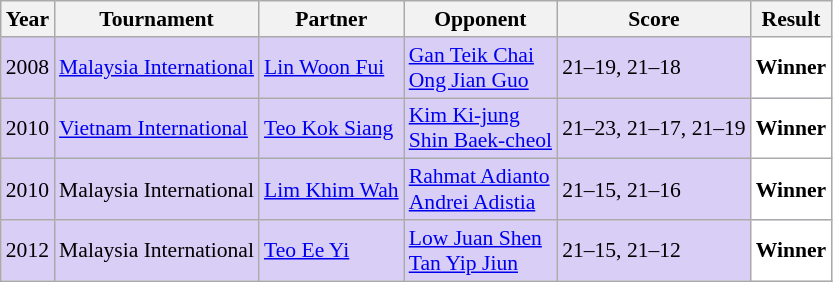<table class="sortable wikitable" style="font-size: 90%;">
<tr>
<th>Year</th>
<th>Tournament</th>
<th>Partner</th>
<th>Opponent</th>
<th>Score</th>
<th>Result</th>
</tr>
<tr style="background:#D8CEF6">
<td align="center">2008</td>
<td align="left"><a href='#'>Malaysia International</a></td>
<td align="left"> <a href='#'>Lin Woon Fui</a></td>
<td align="left"> <a href='#'>Gan Teik Chai</a> <br>  <a href='#'>Ong Jian Guo</a></td>
<td align="left">21–19, 21–18</td>
<td style="text-align:left; background:white"> <strong>Winner</strong></td>
</tr>
<tr style="background:#D8CEF6">
<td align="center">2010</td>
<td align="left"><a href='#'>Vietnam International</a></td>
<td align="left"> <a href='#'>Teo Kok Siang</a></td>
<td align="left"> <a href='#'>Kim Ki-jung</a> <br>  <a href='#'>Shin Baek-cheol</a></td>
<td align="left">21–23, 21–17, 21–19</td>
<td style="text-align:left; background:white"> <strong>Winner</strong></td>
</tr>
<tr style="background:#D8CEF6">
<td align="center">2010</td>
<td align="left">Malaysia International</td>
<td align="left"> <a href='#'>Lim Khim Wah</a></td>
<td align="left"> <a href='#'>Rahmat Adianto</a> <br>  <a href='#'>Andrei Adistia</a></td>
<td align="left">21–15, 21–16</td>
<td style="text-align:left; background:white"> <strong>Winner</strong></td>
</tr>
<tr style="background:#D8CEF6">
<td align="center">2012</td>
<td align="left">Malaysia International</td>
<td align="left"> <a href='#'>Teo Ee Yi</a></td>
<td align="left"> <a href='#'>Low Juan Shen</a> <br>  <a href='#'>Tan Yip Jiun</a></td>
<td align="left">21–15, 21–12</td>
<td style="text-align:left; background:white"> <strong>Winner</strong></td>
</tr>
</table>
